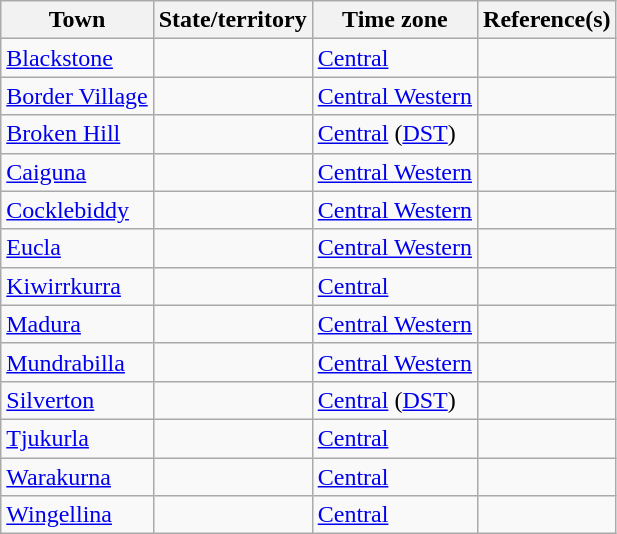<table class="wikitable sortable">
<tr>
<th>Town</th>
<th>State/territory</th>
<th>Time zone</th>
<th>Reference(s)</th>
</tr>
<tr>
<td><a href='#'>Blackstone</a></td>
<td></td>
<td><a href='#'>Central</a></td>
<td></td>
</tr>
<tr>
<td><a href='#'>Border Village</a></td>
<td></td>
<td><a href='#'>Central Western</a></td>
<td></td>
</tr>
<tr>
<td><a href='#'>Broken Hill</a></td>
<td></td>
<td><a href='#'>Central</a> (<a href='#'>DST</a>)</td>
<td></td>
</tr>
<tr>
<td><a href='#'>Caiguna</a></td>
<td></td>
<td><a href='#'>Central Western</a></td>
<td></td>
</tr>
<tr>
<td><a href='#'>Cocklebiddy</a></td>
<td></td>
<td><a href='#'>Central Western</a></td>
<td></td>
</tr>
<tr>
<td><a href='#'>Eucla</a></td>
<td></td>
<td><a href='#'>Central Western</a></td>
<td></td>
</tr>
<tr>
<td><a href='#'>Kiwirrkurra</a></td>
<td></td>
<td><a href='#'>Central</a></td>
<td></td>
</tr>
<tr>
<td><a href='#'>Madura</a></td>
<td></td>
<td><a href='#'>Central Western</a></td>
<td></td>
</tr>
<tr>
<td><a href='#'>Mundrabilla</a></td>
<td></td>
<td><a href='#'>Central Western</a></td>
<td></td>
</tr>
<tr>
<td><a href='#'>Silverton</a></td>
<td></td>
<td><a href='#'>Central</a> (<a href='#'>DST</a>)</td>
<td></td>
</tr>
<tr>
<td><a href='#'>Tjukurla</a></td>
<td></td>
<td><a href='#'>Central</a></td>
<td></td>
</tr>
<tr>
<td><a href='#'>Warakurna</a></td>
<td></td>
<td><a href='#'>Central</a></td>
<td></td>
</tr>
<tr>
<td><a href='#'>Wingellina</a></td>
<td></td>
<td><a href='#'>Central</a></td>
<td></td>
</tr>
</table>
